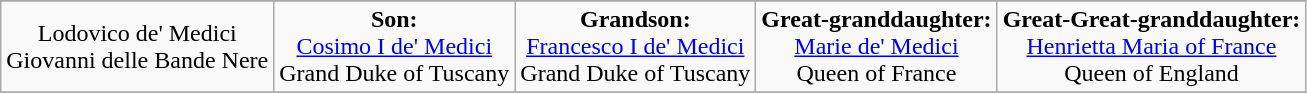<table class="wikitable">
<tr>
</tr>
<tr>
<td align="center">Lodovico de' Medici<br>Giovanni delle Bande Nere</td>
<td align="center"><strong>Son:</strong><br><a href='#'>Cosimo I de' Medici</a><br>Grand Duke of Tuscany</td>
<td align="center"><strong>Grandson:</strong><br><a href='#'>Francesco I de' Medici</a><br>Grand Duke of Tuscany</td>
<td align="center"><strong>Great-granddaughter:</strong><br><a href='#'>Marie de' Medici</a><br>Queen of France</td>
<td align="center"><strong>Great-Great-granddaughter:</strong><br><a href='#'>Henrietta Maria of France</a><br>Queen of England</td>
</tr>
<tr>
</tr>
</table>
